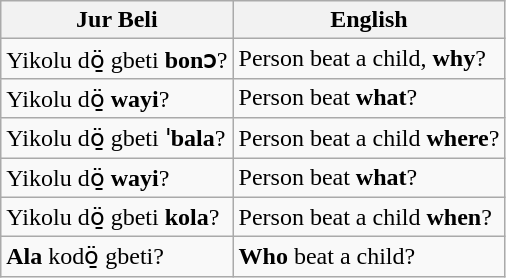<table class="wikitable">
<tr>
<th>Jur Beli</th>
<th>English</th>
</tr>
<tr>
<td>Yikolu  dö̱ gbeti <strong>bonɔ</strong>?</td>
<td>Person  beat a child, <strong>why</strong>?</td>
</tr>
<tr>
<td>Yikolu  dö̱ <strong>wayi</strong>?</td>
<td>Person  beat <strong>what</strong>?</td>
</tr>
<tr>
<td>Yikolu  dö̱ gbeti ꞌ<strong>bala</strong>?</td>
<td>Person  beat a child <strong>where</strong>?</td>
</tr>
<tr>
<td>Yikolu  dö̱ <strong>wayi</strong>?</td>
<td>Person  beat <strong>what</strong>?</td>
</tr>
<tr>
<td>Yikolu  dö̱ gbeti <strong>kola</strong>?</td>
<td>Person  beat a child <strong>when</strong>?</td>
</tr>
<tr>
<td><strong>Ala</strong> kodö̱  gbeti?</td>
<td><strong>Who</strong> beat a  child?</td>
</tr>
</table>
